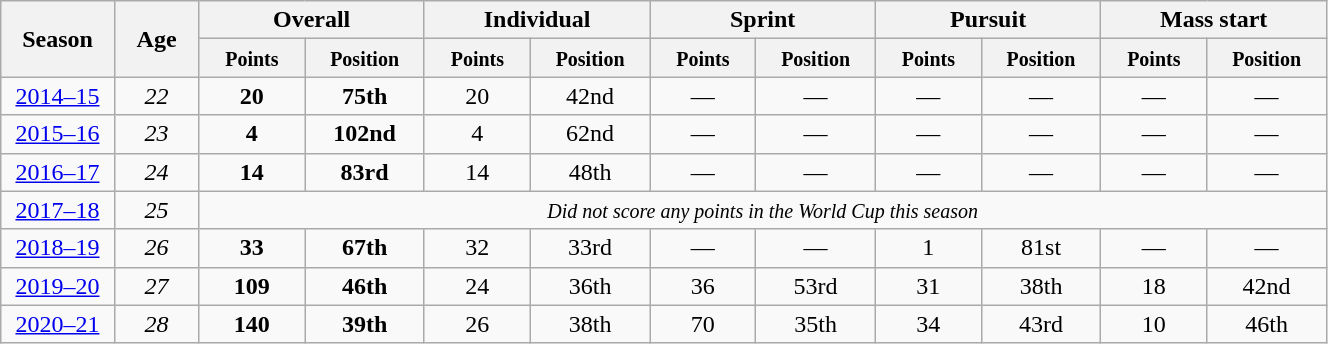<table class="wikitable" style="text-align:center;" width="70%">
<tr class="hintergrundfarbe5">
<th rowspan="2" style="width:4%;">Season</th>
<th rowspan="2" style="width:4%;">Age</th>
<th colspan="2">Overall</th>
<th colspan="2">Individual</th>
<th colspan="2">Sprint</th>
<th colspan="2">Pursuit</th>
<th colspan="2">Mass start</th>
</tr>
<tr class="hintergrundfarbe5">
<th style="width:5%;"><small>Points</small></th>
<th style="width:5%;"><small>Position</small></th>
<th style="width:5%;"><small>Points</small></th>
<th style="width:5%;"><small>Position</small></th>
<th style="width:5%;"><small>Points</small></th>
<th style="width:5%;"><small>Position</small></th>
<th style="width:5%;"><small>Points</small></th>
<th style="width:5%;"><small>Position</small></th>
<th style="width:5%;"><small>Points</small></th>
<th style="width:5%;"><small>Position</small></th>
</tr>
<tr>
<td><a href='#'>2014–15</a></td>
<td><em>22</em></td>
<td><strong>20</strong></td>
<td><strong>75th</strong></td>
<td>20</td>
<td>42nd</td>
<td>—</td>
<td>—</td>
<td>—</td>
<td>—</td>
<td>—</td>
<td>—</td>
</tr>
<tr>
<td><a href='#'>2015–16</a></td>
<td><em>23</em></td>
<td><strong>4</strong></td>
<td><strong>102nd</strong></td>
<td>4</td>
<td>62nd</td>
<td>—</td>
<td>—</td>
<td>—</td>
<td>—</td>
<td>—</td>
<td>—</td>
</tr>
<tr>
<td><a href='#'>2016–17</a></td>
<td><em>24</em></td>
<td><strong>14</strong></td>
<td><strong>83rd</strong></td>
<td>14</td>
<td>48th</td>
<td>—</td>
<td>—</td>
<td>—</td>
<td>—</td>
<td>—</td>
<td>—</td>
</tr>
<tr>
<td><a href='#'>2017–18</a></td>
<td><em>25</em></td>
<td colspan=10><small><em>Did not score any points in the World Cup this season</em></small></td>
</tr>
<tr>
<td><a href='#'>2018–19</a></td>
<td><em>26</em></td>
<td><strong>33</strong></td>
<td><strong>67th</strong></td>
<td>32</td>
<td>33rd</td>
<td>—</td>
<td>—</td>
<td>1</td>
<td>81st</td>
<td>—</td>
<td>—</td>
</tr>
<tr>
<td><a href='#'>2019–20</a></td>
<td><em>27</em></td>
<td><strong>109</strong></td>
<td><strong>46th</strong></td>
<td>24</td>
<td>36th</td>
<td>36</td>
<td>53rd</td>
<td>31</td>
<td>38th</td>
<td>18</td>
<td>42nd</td>
</tr>
<tr>
<td><a href='#'>2020–21</a></td>
<td><em>28</em></td>
<td><strong>140</strong></td>
<td><strong>39th</strong></td>
<td>26</td>
<td>38th</td>
<td>70</td>
<td>35th</td>
<td>34</td>
<td>43rd</td>
<td>10</td>
<td>46th</td>
</tr>
</table>
